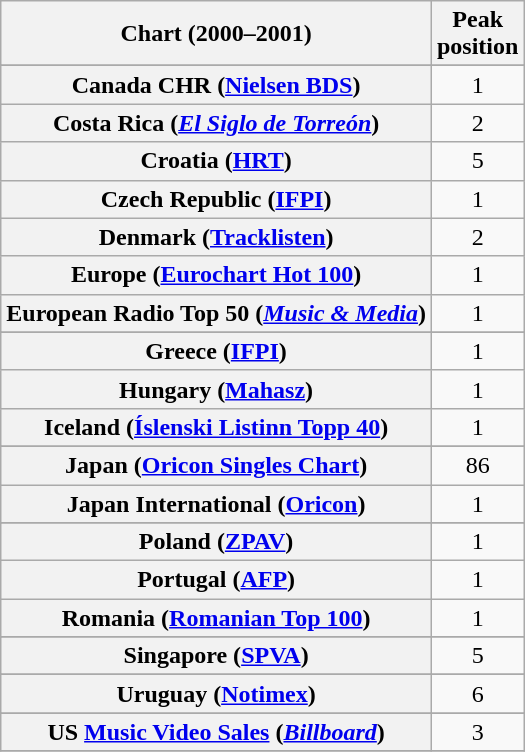<table class="wikitable sortable plainrowheaders" style="text-align:center">
<tr>
<th scope="col">Chart (2000–2001)</th>
<th scope="col">Peak<br>position</th>
</tr>
<tr>
</tr>
<tr>
</tr>
<tr>
</tr>
<tr>
</tr>
<tr>
</tr>
<tr>
</tr>
<tr>
</tr>
<tr>
<th scope="row">Canada CHR (<a href='#'>Nielsen BDS</a>)</th>
<td style="text-align:center">1</td>
</tr>
<tr>
<th scope="row">Costa Rica (<em><a href='#'>El Siglo de Torreón</a></em>)</th>
<td>2</td>
</tr>
<tr>
<th scope="row">Croatia (<a href='#'>HRT</a>)</th>
<td align="center">5</td>
</tr>
<tr>
<th scope="row">Czech Republic (<a href='#'>IFPI</a>)</th>
<td>1</td>
</tr>
<tr>
<th scope="row">Denmark (<a href='#'>Tracklisten</a>)</th>
<td>2</td>
</tr>
<tr>
<th scope="row">Europe (<a href='#'>Eurochart Hot 100</a>) </th>
<td>1</td>
</tr>
<tr>
<th scope="row">European Radio Top 50 (<em><a href='#'>Music & Media</a></em>)</th>
<td>1</td>
</tr>
<tr>
</tr>
<tr>
</tr>
<tr>
</tr>
<tr>
<th scope="row">Greece (<a href='#'>IFPI</a>)</th>
<td>1</td>
</tr>
<tr>
<th scope="row">Hungary (<a href='#'>Mahasz</a>)</th>
<td>1</td>
</tr>
<tr>
<th scope="row">Iceland (<a href='#'>Íslenski Listinn Topp 40</a>)</th>
<td>1</td>
</tr>
<tr>
</tr>
<tr>
</tr>
<tr>
<th scope="row">Japan (<a href='#'>Oricon Singles Chart</a>)</th>
<td>86</td>
</tr>
<tr>
<th scope="row">Japan International (<a href='#'>Oricon</a>)</th>
<td>1</td>
</tr>
<tr>
</tr>
<tr>
</tr>
<tr>
</tr>
<tr>
</tr>
<tr>
<th scope="row">Poland (<a href='#'>ZPAV</a>)</th>
<td>1</td>
</tr>
<tr>
<th scope="row">Portugal (<a href='#'>AFP</a>)</th>
<td>1</td>
</tr>
<tr>
<th scope="row">Romania (<a href='#'>Romanian Top 100</a>)</th>
<td>1</td>
</tr>
<tr>
</tr>
<tr>
<th scope="row">Singapore (<a href='#'>SPVA</a>)</th>
<td align="center">5</td>
</tr>
<tr>
</tr>
<tr>
</tr>
<tr>
</tr>
<tr>
</tr>
<tr>
</tr>
<tr>
<th scope="row">Uruguay (<a href='#'>Notimex</a>)</th>
<td>6</td>
</tr>
<tr>
</tr>
<tr>
</tr>
<tr>
</tr>
<tr>
</tr>
<tr>
</tr>
<tr>
<th scope="row">US <a href='#'>Music Video Sales</a> (<em><a href='#'>Billboard</a></em>)</th>
<td>3</td>
</tr>
<tr>
</tr>
</table>
